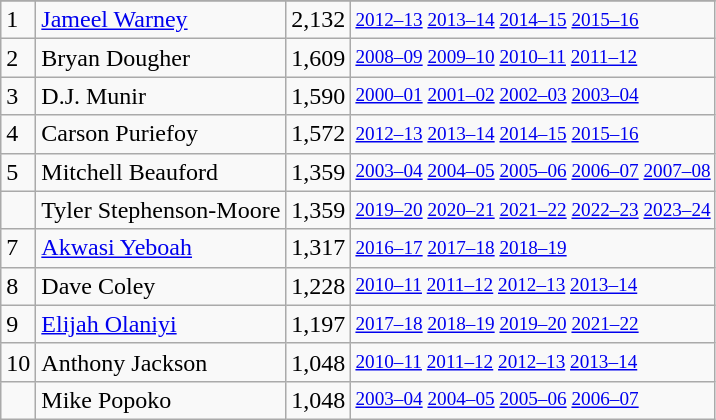<table class="wikitable"92>
<tr>
</tr>
<tr>
<td>1</td>
<td><a href='#'>Jameel Warney</a></td>
<td>2,132</td>
<td style="font-size:80%;"><a href='#'>2012–13</a> <a href='#'>2013–14</a> <a href='#'>2014–15</a> <a href='#'>2015–16</a></td>
</tr>
<tr>
<td>2</td>
<td>Bryan Dougher</td>
<td>1,609</td>
<td style="font-size:80%;"><a href='#'>2008–09</a> <a href='#'>2009–10</a> <a href='#'>2010–11</a> <a href='#'>2011–12</a></td>
</tr>
<tr>
<td>3</td>
<td>D.J. Munir</td>
<td>1,590</td>
<td style="font-size:80%;"><a href='#'>2000–01</a> <a href='#'>2001–02</a> <a href='#'>2002–03</a> <a href='#'>2003–04</a></td>
</tr>
<tr>
<td>4</td>
<td>Carson Puriefoy</td>
<td>1,572</td>
<td style="font-size:80%;"><a href='#'>2012–13</a> <a href='#'>2013–14</a> <a href='#'>2014–15</a> <a href='#'>2015–16</a></td>
</tr>
<tr>
<td>5</td>
<td>Mitchell Beauford</td>
<td>1,359</td>
<td style="font-size:80%;"><a href='#'>2003–04</a> <a href='#'>2004–05</a> <a href='#'>2005–06</a> <a href='#'>2006–07</a> <a href='#'>2007–08</a></td>
</tr>
<tr>
<td></td>
<td>Tyler Stephenson-Moore</td>
<td>1,359</td>
<td style="font-size:80%;"><a href='#'>2019–20</a> <a href='#'>2020–21</a> <a href='#'>2021–22</a> <a href='#'>2022–23</a> <a href='#'>2023–24</a></td>
</tr>
<tr>
<td>7</td>
<td><a href='#'>Akwasi Yeboah</a></td>
<td>1,317</td>
<td style="font-size:80%;"><a href='#'>2016–17</a> <a href='#'>2017–18</a> <a href='#'>2018–19</a></td>
</tr>
<tr>
<td>8</td>
<td>Dave Coley</td>
<td>1,228</td>
<td style="font-size:80%;"><a href='#'>2010–11</a> <a href='#'>2011–12</a> <a href='#'>2012–13</a> <a href='#'>2013–14</a></td>
</tr>
<tr>
<td>9</td>
<td><a href='#'>Elijah Olaniyi</a></td>
<td>1,197</td>
<td style="font-size:80%;"><a href='#'>2017–18</a> <a href='#'>2018–19</a> <a href='#'>2019–20</a> <a href='#'>2021–22</a></td>
</tr>
<tr>
<td>10</td>
<td>Anthony Jackson</td>
<td>1,048</td>
<td style="font-size:80%;"><a href='#'>2010–11</a> <a href='#'>2011–12</a> <a href='#'>2012–13</a> <a href='#'>2013–14</a></td>
</tr>
<tr>
<td></td>
<td>Mike Popoko</td>
<td>1,048</td>
<td style="font-size:80%;"><a href='#'>2003–04</a> <a href='#'>2004–05</a> <a href='#'>2005–06</a> <a href='#'>2006–07</a></td>
</tr>
</table>
